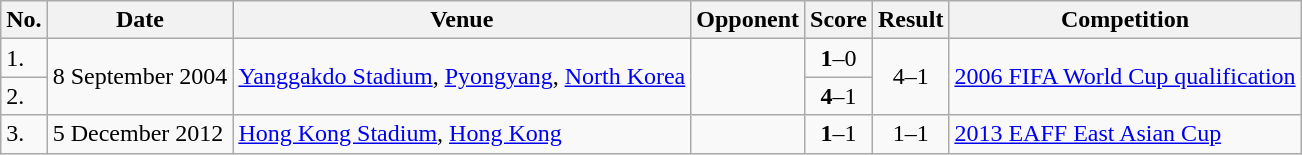<table class="wikitable">
<tr>
<th>No.</th>
<th>Date</th>
<th>Venue</th>
<th>Opponent</th>
<th>Score</th>
<th>Result</th>
<th>Competition</th>
</tr>
<tr>
<td>1.</td>
<td rowspan="2">8 September 2004</td>
<td rowspan="2"><a href='#'>Yanggakdo Stadium</a>, <a href='#'>Pyongyang</a>, <a href='#'>North Korea</a></td>
<td rowspan="2"></td>
<td align=center><strong>1</strong>–0</td>
<td rowspan="2" align=center>4–1</td>
<td rowspan="2"><a href='#'>2006 FIFA World Cup qualification</a></td>
</tr>
<tr>
<td>2.</td>
<td align=center><strong>4</strong>–1</td>
</tr>
<tr>
<td>3.</td>
<td>5 December 2012</td>
<td><a href='#'>Hong Kong Stadium</a>, <a href='#'>Hong Kong</a></td>
<td></td>
<td align=center><strong>1</strong>–1</td>
<td align=center>1–1</td>
<td><a href='#'>2013 EAFF East Asian Cup</a></td>
</tr>
</table>
